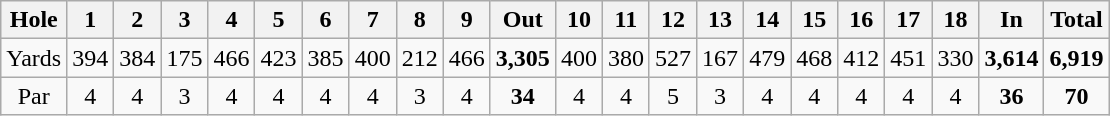<table class="wikitable" style="text-align:center">
<tr>
<th align="left">Hole</th>
<th>1</th>
<th>2</th>
<th>3</th>
<th>4</th>
<th>5</th>
<th>6</th>
<th>7</th>
<th>8</th>
<th>9</th>
<th>Out</th>
<th>10</th>
<th>11</th>
<th>12</th>
<th>13</th>
<th>14</th>
<th>15</th>
<th>16</th>
<th>17</th>
<th>18</th>
<th>In</th>
<th>Total</th>
</tr>
<tr>
<td align="center">Yards</td>
<td>394</td>
<td>384</td>
<td>175</td>
<td>466</td>
<td>423</td>
<td>385</td>
<td>400</td>
<td>212</td>
<td>466</td>
<td><strong>3,305</strong></td>
<td>400</td>
<td>380</td>
<td>527</td>
<td>167</td>
<td>479</td>
<td>468</td>
<td>412</td>
<td>451</td>
<td>330</td>
<td><strong>3,614</strong></td>
<td><strong>6,919</strong></td>
</tr>
<tr>
<td align="center">Par</td>
<td>4</td>
<td>4</td>
<td>3</td>
<td>4</td>
<td>4</td>
<td>4</td>
<td>4</td>
<td>3</td>
<td>4</td>
<td><strong>34</strong></td>
<td>4</td>
<td>4</td>
<td>5</td>
<td>3</td>
<td>4</td>
<td>4</td>
<td>4</td>
<td>4</td>
<td>4</td>
<td><strong>36</strong></td>
<td><strong>70</strong></td>
</tr>
</table>
